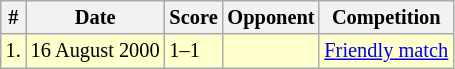<table class="wikitable collapsible collapsed" style="font-size:85%">
<tr>
<th>#</th>
<th>Date</th>
<th>Score</th>
<th>Opponent</th>
<th>Competition</th>
</tr>
<tr style="background: #FFFFCC">
<td>1.</td>
<td>16 August 2000</td>
<td>1–1</td>
<td></td>
<td><a href='#'>Friendly match</a></td>
</tr>
</table>
